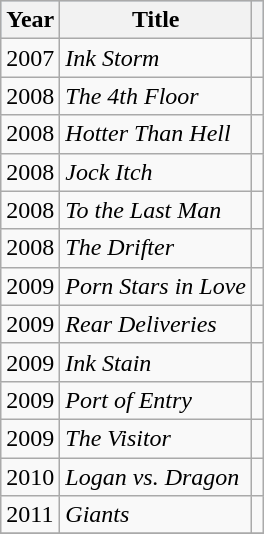<table class="wikitable sortable plainheaders">
<tr style="background:#b0c4de; text-align:center;">
<th scope="row" data-sort-type="number">Year</th>
<th scope="col">Title</th>
<th scope="col" class="unsortable"></th>
</tr>
<tr>
<td>2007</td>
<td><em>Ink Storm</em></td>
<td align=center></td>
</tr>
<tr>
<td>2008</td>
<td><em>The 4th Floor</em></td>
<td align=center></td>
</tr>
<tr>
<td>2008</td>
<td><em>Hotter Than Hell</em></td>
<td align=center></td>
</tr>
<tr>
<td>2008</td>
<td><em>Jock Itch</em></td>
<td align=center></td>
</tr>
<tr>
<td>2008</td>
<td><em>To the Last Man</em></td>
<td align=center></td>
</tr>
<tr>
<td>2008</td>
<td><em>The Drifter</em></td>
<td align=center></td>
</tr>
<tr>
<td>2009</td>
<td><em>Porn Stars in Love</em></td>
<td align=center></td>
</tr>
<tr>
<td>2009</td>
<td><em>Rear Deliveries</em></td>
<td align=center></td>
</tr>
<tr>
<td>2009</td>
<td><em>Ink Stain</em></td>
<td align=center></td>
</tr>
<tr>
<td>2009</td>
<td><em>Port of Entry</em></td>
<td align=center></td>
</tr>
<tr>
<td>2009</td>
<td><em>The Visitor</em></td>
<td align=center></td>
</tr>
<tr>
<td>2010</td>
<td><em>Logan vs. Dragon</em></td>
<td align=center></td>
</tr>
<tr>
<td>2011</td>
<td><em>Giants</em></td>
<td align=center></td>
</tr>
<tr>
</tr>
</table>
